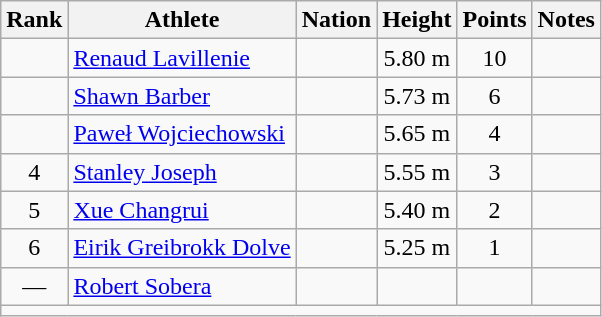<table class="wikitable sortable" style="text-align:center;">
<tr>
<th scope="col" style="width: 10px;">Rank</th>
<th scope="col">Athlete</th>
<th scope="col">Nation</th>
<th scope="col">Height</th>
<th scope="col">Points</th>
<th scope="col">Notes</th>
</tr>
<tr>
<td></td>
<td align=left><a href='#'>Renaud Lavillenie</a></td>
<td align=left></td>
<td>5.80 m</td>
<td>10</td>
<td></td>
</tr>
<tr>
<td></td>
<td align=left><a href='#'>Shawn Barber</a></td>
<td align=left></td>
<td>5.73 m</td>
<td>6</td>
<td></td>
</tr>
<tr>
<td></td>
<td align=left><a href='#'>Paweł Wojciechowski</a></td>
<td align=left></td>
<td>5.65 m</td>
<td>4</td>
<td></td>
</tr>
<tr>
<td>4</td>
<td align=left><a href='#'>Stanley Joseph</a></td>
<td align=left></td>
<td>5.55 m</td>
<td>3</td>
<td></td>
</tr>
<tr>
<td>5</td>
<td align=left><a href='#'>Xue Changrui</a></td>
<td align=left></td>
<td>5.40 m</td>
<td>2</td>
<td></td>
</tr>
<tr>
<td>6</td>
<td align=left><a href='#'>Eirik Greibrokk Dolve</a></td>
<td align=left></td>
<td>5.25 m</td>
<td>1</td>
<td></td>
</tr>
<tr>
<td>—</td>
<td align=left><a href='#'>Robert Sobera</a></td>
<td align=left></td>
<td></td>
<td></td>
<td></td>
</tr>
<tr class="sortbottom">
<td colspan="6"></td>
</tr>
</table>
